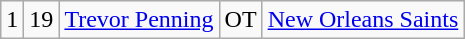<table class="wikitable" style="text-align:center">
<tr>
<td>1</td>
<td>19</td>
<td><a href='#'>Trevor Penning</a></td>
<td>OT</td>
<td><a href='#'>New Orleans Saints</a></td>
</tr>
</table>
